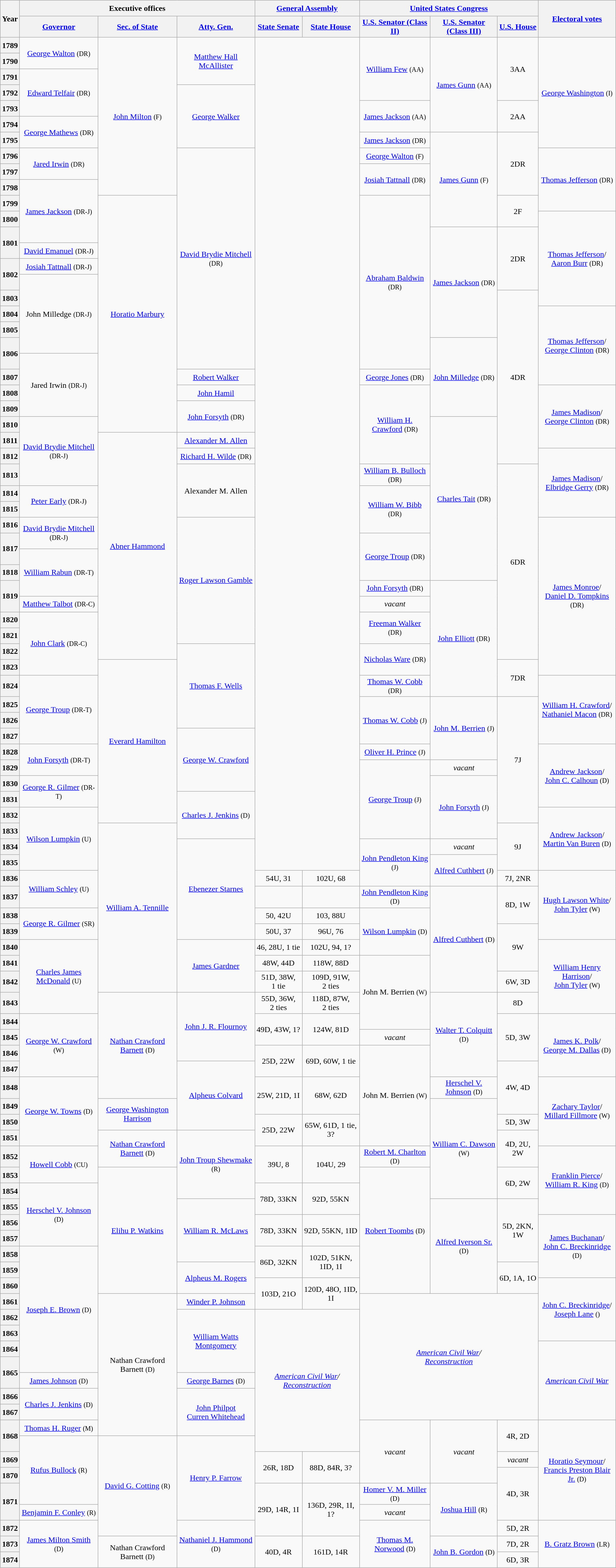<table class="wikitable sortable sticky-header-multi" style="text-align:center">
<tr style="height:2em">
<th rowspan=2 class=unsortable>Year</th>
<th colspan="3">Executive offices</th>
<th colspan=2><a href='#'>General Assembly</a></th>
<th colspan="3"><a href='#'>United States Congress</a></th>
<th rowspan=2 class=unsortable><a href='#'>Electoral votes</a></th>
</tr>
<tr style="height:2em">
<th class=unsortable><a href='#'>Governor</a></th>
<th class=unsortable><a href='#'>Sec. of State</a></th>
<th class=unsortable><a href='#'>Atty. Gen.</a></th>
<th class=unsortable><a href='#'>State Senate</a></th>
<th class=unsortable><a href='#'>State House</a></th>
<th class=unsortable><a href='#'>U.S. Senator (Class II)</a></th>
<th class=unsortable><a href='#'>U.S. Senator (Class III)</a></th>
<th class=unsortable><a href='#'>U.S. House</a></th>
</tr>
<tr style="height:2em">
<th>1789</th>
<td rowspan=2 ><a href='#'>George Walton</a> <small>(DR)</small></td>
<td rowspan=10 ><a href='#'>John Milton</a> <small>(F)</small></td>
<td rowspan=3><a href='#'>Matthew Hall McAllister</a></td>
<td colspan=2 rowspan=52><em></em></td>
<td rowspan=4 ><a href='#'>William Few</a> <small>(AA)</small></td>
<td rowspan=6 ><a href='#'>James Gunn</a> <small>(AA)</small></td>
<td rowspan=4 >3AA</td>
<td rowspan=7 ><a href='#'>George Washington</a> <small>(I)</small> </td>
</tr>
<tr style="height:2em">
<th>1790</th>
</tr>
<tr style="height:2em">
<th>1791</th>
<td rowspan=3 ><a href='#'>Edward Telfair</a> <small>(DR)</small></td>
</tr>
<tr style="height:2em">
<th>1792</th>
<td rowspan=4><a href='#'>George Walker</a></td>
</tr>
<tr style="height:2em">
<th>1793</th>
<td rowspan=2 ><a href='#'>James Jackson</a> <small>(AA)</small></td>
<td rowspan=2 >2AA</td>
</tr>
<tr style="height:2em">
<th>1794</th>
<td rowspan=2 ><a href='#'>George Mathews</a> <small>(DR)</small></td>
</tr>
<tr style="height:2em">
<th>1795</th>
<td><a href='#'>James Jackson</a> <small>(DR)</small></td>
<td rowspan=6 ><a href='#'>James Gunn</a> <small>(F)</small></td>
<td rowspan=4 >2DR</td>
</tr>
<tr style="height:2em">
<th>1796</th>
<td rowspan=2 ><a href='#'>Jared Irwin</a> <small>(DR)</small></td>
<td rowspan=14 ><a href='#'>David Brydie Mitchell</a> <small>(DR)</small></td>
<td><a href='#'>George Walton</a> <small>(F)</small></td>
<td rowspan=4 ><a href='#'>Thomas Jefferson</a> <small>(DR)</small> </td>
</tr>
<tr style="height:2em">
<th>1797</th>
<td rowspan=2 ><a href='#'>Josiah Tattnall</a> <small>(DR)</small></td>
</tr>
<tr style="height:2em">
<th>1798</th>
<td rowspan=4 ><a href='#'>James Jackson</a> <small>(DR-J)</small></td>
</tr>
<tr style="height:2em">
<th>1799</th>
<td rowspan=15><a href='#'>Horatio Marbury</a></td>
<td rowspan=11 ><a href='#'>Abraham Baldwin</a> <small>(DR)</small></td>
<td rowspan=2 >2F</td>
</tr>
<tr style="height:2em">
<th>1800</th>
<td rowspan=6 ><a href='#'>Thomas Jefferson</a>/<br><a href='#'>Aaron Burr</a> <small>(DR)</small> </td>
</tr>
<tr style="height:2em">
<th rowspan=2>1801</th>
<td rowspan=7 ><a href='#'>James Jackson</a> <small>(DR)</small></td>
<td rowspan=4 >2DR</td>
</tr>
<tr style="height:2em">
<td><a href='#'>David Emanuel</a> <small>(DR-J)</small></td>
</tr>
<tr style="height:2em">
<th rowspan=2>1802</th>
<td><a href='#'>Josiah Tattnall</a> <small>(DR-J)</small></td>
</tr>
<tr style="height:2em">
<td rowspan=5 >John Milledge <small>(DR-J)</small></td>
</tr>
<tr style="height:2em">
<th>1803</th>
<td rowspan=11 >4DR</td>
</tr>
<tr style="height:2em">
<th>1804</th>
<td rowspan=5 ><a href='#'>Thomas Jefferson</a>/<br><a href='#'>George Clinton</a> <small>(DR)</small> </td>
</tr>
<tr style="height:2em">
<th>1805</th>
</tr>
<tr style="height:2em">
<th rowspan=2>1806</th>
<td rowspan=5 ><a href='#'>John Milledge</a> <small>(DR)</small></td>
</tr>
<tr style="height:2em">
<td rowspan=4 >Jared Irwin <small>(DR-J)</small></td>
</tr>
<tr style="height:2em">
<th>1807</th>
<td><a href='#'>Robert Walker</a></td>
<td><a href='#'>George Jones</a> <small>(DR)</small></td>
</tr>
<tr style="height:2em">
<th>1808</th>
<td><a href='#'>John Hamil</a></td>
<td rowspan=5 ><a href='#'>William H. Crawford</a> <small>(DR)</small></td>
<td rowspan=4 ><a href='#'>James Madison</a>/<br><a href='#'>George Clinton</a> <small>(DR)</small> </td>
</tr>
<tr style="height:2em">
<th>1809</th>
<td rowspan=2 ><a href='#'>John Forsyth</a> <small>(DR)</small></td>
</tr>
<tr style="height:2em">
<th>1810</th>
<td rowspan=4 ><a href='#'>David Brydie Mitchell</a> <small>(DR-J)</small></td>
<td rowspan=10 ><a href='#'>Charles Tait</a> <small>(DR)</small></td>
</tr>
<tr style="height:2em">
<th>1811</th>
<td rowspan=14><a href='#'>Abner Hammond</a></td>
<td><a href='#'>Alexander M. Allen</a></td>
</tr>
<tr style="height:2em">
<th>1812</th>
<td><a href='#'>Richard H. Wilde</a> <small>(DR)</small></td>
<td rowspan=4 ><a href='#'>James Madison</a>/<br><a href='#'>Elbridge Gerry</a> <small>(DR)</small> </td>
</tr>
<tr style="height:2em">
<th>1813</th>
<td rowspan=3>Alexander M. Allen</td>
<td><a href='#'>William B. Bulloch</a> <small>(DR)</small></td>
<td rowspan=12 >6DR</td>
</tr>
<tr style="height:2em">
<th>1814</th>
<td rowspan=2 ><a href='#'>Peter Early</a> <small>(DR-J)</small></td>
<td rowspan=3 ><a href='#'>William W. Bibb</a> <small>(DR)</small></td>
</tr>
<tr style="height:2em">
<th>1815</th>
</tr>
<tr style="height:2em">
<th>1816</th>
<td rowspan=2 ><a href='#'>David Brydie Mitchell</a> <small>(DR-J)</small></td>
<td rowspan=8><a href='#'>Roger Lawson Gamble</a></td>
<td rowspan=10 ><a href='#'>James Monroe</a>/<br><a href='#'>Daniel D. Tompkins</a> <small>(DR)</small> </td>
</tr>
<tr style="height:2em">
<th rowspan=2>1817</th>
<td rowspan=3 ><a href='#'>George Troup</a> <small>(DR)</small></td>
</tr>
<tr style="height:2em">
<td rowspan=3 ><a href='#'>William Rabun</a> <small>(DR-T)</small></td>
</tr>
<tr style="height:2em">
<th>1818</th>
</tr>
<tr style="height:2em">
<th rowspan=2>1819</th>
<td><a href='#'>John Forsyth</a> <small>(DR)</small></td>
<td rowspan=7 ><a href='#'>John Elliott</a> <small>(DR)</small></td>
</tr>
<tr style="height:2em">
<td><a href='#'>Matthew Talbot</a> <small>(DR-C)</small></td>
<td><em>vacant</em></td>
</tr>
<tr style="height:2em">
<th>1820</th>
<td rowspan=4 ><a href='#'>John Clark</a> <small>(DR-C)</small></td>
<td rowspan=2 ><a href='#'>Freeman Walker</a> <small>(DR)</small></td>
</tr>
<tr style="height:2em">
<th>1821</th>
</tr>
<tr style="height:2em">
<th>1822</th>
<td rowspan=5><a href='#'>Thomas F. Wells</a></td>
<td rowspan=2 ><a href='#'>Nicholas Ware</a> <small>(DR)</small></td>
</tr>
<tr style="height:2em">
<th>1823</th>
<td rowspan=10><a href='#'>Everard Hamilton</a></td>
<td rowspan=2 >7DR</td>
</tr>
<tr style="height:2em">
<th>1824</th>
<td rowspan=4 ><a href='#'>George Troup</a> <small>(DR-T)</small></td>
<td><a href='#'>Thomas W. Cobb</a> <small>(DR)</small></td>
<td rowspan=4 ><a href='#'>William H. Crawford</a>/<br><a href='#'>Nathaniel Macon</a> <small>(DR)</small> </td>
</tr>
<tr style="height:2em">
<th>1825</th>
<td rowspan=3 ><a href='#'>Thomas W. Cobb</a> <small>(J)</small></td>
<td rowspan=4 ><a href='#'>John M. Berrien</a> <small>(J)</small></td>
<td rowspan=8 >7J</td>
</tr>
<tr style="height:2em">
<th>1826</th>
</tr>
<tr style="height:2em">
<th>1827</th>
<td rowspan=4><a href='#'>George W. Crawford</a></td>
</tr>
<tr style="height:2em">
<th>1828</th>
<td rowspan=2 ><a href='#'>John Forsyth</a> <small>(DR-T)</small></td>
<td><a href='#'>Oliver H. Prince</a> <small>(J)</small></td>
<td rowspan=4 ><a href='#'>Andrew Jackson</a>/<br><a href='#'>John C. Calhoun</a> <small>(D)</small> </td>
</tr>
<tr style="height:2em">
<th>1829</th>
<td rowspan=5 ><a href='#'>George Troup</a> <small>(J)</small></td>
<td><em>vacant</em></td>
</tr>
<tr style="height:2em">
<th>1830</th>
<td rowspan=2 ><a href='#'>George R. Gilmer</a> <small>(DR-T)</small></td>
<td rowspan=4 ><a href='#'>John Forsyth</a> <small>(J)</small></td>
</tr>
<tr style="height:2em">
<th>1831</th>
<td rowspan=3 ><a href='#'>Charles J. Jenkins</a> <small>(D)</small></td>
</tr>
<tr style="height:2em">
<th>1832</th>
<td rowspan=4 ><a href='#'>Wilson Lumpkin</a> <small>(U)</small></td>
<td rowspan=4 ><a href='#'>Andrew Jackson</a>/<br><a href='#'>Martin Van Buren</a> <small>(D)</small> </td>
</tr>
<tr style="height:2em">
<th>1833</th>
<td rowspan=10><a href='#'>William A. Tennille</a></td>
<td rowspan=3 >9J</td>
</tr>
<tr style="height:2em">
<th>1834</th>
<td rowspan=6><a href='#'>Ebenezer Starnes</a></td>
<td rowspan=3 ><a href='#'>John Pendleton King</a> <small>(J)</small></td>
<td><em>vacant</em></td>
</tr>
<tr style="height:2em">
<th>1835</th>
<td rowspan=2 ><a href='#'>Alfred Cuthbert</a> <small>(J)</small></td>
</tr>
<tr style="height:2em">
<th>1836</th>
<td rowspan=2 ><a href='#'>William Schley</a> <small>(U)</small></td>
<td>54U, 31</td>
<td>102U, 68</td>
<td>7J, 2NR</td>
<td rowspan=4 ><a href='#'>Hugh Lawson White</a>/<br><a href='#'>John Tyler</a> <small>(W)</small> </td>
</tr>
<tr style="height:2em">
<th>1837</th>
<td><em></em></td>
<td><em></em></td>
<td><a href='#'>John Pendleton King</a> <small>(D)</small></td>
<td rowspan=6 ><a href='#'>Alfred Cuthbert</a> <small>(D)</small></td>
<td rowspan=2 >8D, 1W</td>
</tr>
<tr style="height:2em">
<th>1838</th>
<td rowspan=2 ><a href='#'>George R. Gilmer</a> <small>(SR)</small></td>
<td>50, 42U</td>
<td>103, 88U</td>
<td rowspan=3 ><a href='#'>Wilson Lumpkin</a> <small>(D)</small></td>
</tr>
<tr style="height:2em">
<th>1839</th>
<td>50U, 37</td>
<td>96U, 76</td>
<td rowspan=3 >9W</td>
</tr>
<tr style="height:2em">
<th>1840</th>
<td rowspan=4 ><a href='#'>Charles James McDonald</a> <small>(U)</small></td>
<td rowspan=3><a href='#'>James Gardner</a></td>
<td>46, 28U, 1 tie</td>
<td>102U, 94, 1?</td>
<td rowspan=4 ><a href='#'>William Henry Harrison</a>/<br><a href='#'>John Tyler</a> <small>(W)</small> </td>
</tr>
<tr style="height:2em">
<th>1841</th>
<td>48W, 44D</td>
<td>118W, 88D</td>
<td rowspan=4 >John M. Berrien <small>(W)</small></td>
</tr>
<tr style="height:2em">
<th>1842</th>
<td>51D, 38W, 1 tie</td>
<td>109D, 91W, 2 ties</td>
<td>6W, 3D</td>
</tr>
<tr style="height:2em">
<th>1843</th>
<td rowspan=6 ><a href='#'>Nathan Crawford Barnett</a> <small>(D)</small></td>
<td rowspan=4><a href='#'>John J. R. Flournoy</a></td>
<td>55D, 36W, 2 ties</td>
<td>118D, 87W, 2 ties</td>
<td rowspan=5 ><a href='#'>Walter T. Colquitt</a> <small>(D)</small></td>
<td>8D</td>
</tr>
<tr style="height:2em">
<th>1844</th>
<td rowspan=4 ><a href='#'>George W. Crawford</a> <small>(W)</small></td>
<td rowspan=2 >49D, 43W, 1?</td>
<td rowspan=2 >124W, 81D</td>
<td rowspan=3 >5D, 3W</td>
<td rowspan=4 ><a href='#'>James K. Polk</a>/<br><a href='#'>George M. Dallas</a> <small>(D)</small> </td>
</tr>
<tr style="height:2em">
<th>1845</th>
<td><em>vacant</em></td>
</tr>
<tr style="height:2em">
<th>1846</th>
<td rowspan=2 >25D, 22W</td>
<td rowspan=2 >69D, 60W, 1 tie</td>
<td rowspan=6 >John M. Berrien <small>(W)</small></td>
</tr>
<tr style="height:2em">
<th>1847</th>
<td rowspan=4><a href='#'>Alpheus Colvard</a></td>
<td rowspan=3 >4W, 4D</td>
</tr>
<tr style="height:2em">
<th>1848</th>
<td rowspan=4 ><a href='#'>George W. Towns</a> <small>(D)</small></td>
<td rowspan=2 >25W, 21D, 1I</td>
<td rowspan=2 >68W, 62D</td>
<td><a href='#'>Herschel V. Johnson</a> <small>(D)</small></td>
<td rowspan=4 ><a href='#'>Zachary Taylor</a>/<br><a href='#'>Millard Fillmore</a> <small>(W)</small> </td>
</tr>
<tr style="height:2em">
<th>1849</th>
<td rowspan=2><a href='#'>George Washington Harrison</a></td>
<td rowspan=6 ><a href='#'>William C. Dawson</a> <small>(W)</small></td>
</tr>
<tr style="height:2em">
<th>1850</th>
<td rowspan=2 >25D, 22W</td>
<td rowspan=2 >65W, 61D, 1 tie, 3?</td>
<td>5D, 3W</td>
</tr>
<tr style="height:2em">
<th>1851</th>
<td rowspan=2 ><a href='#'>Nathan Crawford Barnett</a> <small>(D)</small></td>
<td rowspan=4 ><a href='#'>John Troup Shewmake</a> <small>(R)</small></td>
<td rowspan=2 >4D, 2U, 2W</td>
</tr>
<tr style="height:2em">
<th>1852</th>
<td rowspan=2 ><a href='#'>Howell Cobb</a> <small>(CU)</small></td>
<td rowspan=2 >39U, 8</td>
<td rowspan=2 >104U, 29</td>
<td><a href='#'>Robert M. Charlton</a> <small>(D)</small></td>
<td rowspan=4 ><a href='#'>Franklin Pierce</a>/<br><a href='#'>William R. King</a> <small>(D)</small> </td>
</tr>
<tr style="height:2em">
<th>1853</th>
<td rowspan=8><a href='#'>Elihu P. Watkins</a></td>
<td rowspan=8 ><a href='#'>Robert Toombs</a> <small>(D)</small></td>
<td rowspan=2 >6D, 2W</td>
</tr>
<tr style="height:2em">
<th>1854</th>
<td rowspan=4 ><a href='#'>Herschel V. Johnson</a> <small>(D)</small></td>
<td rowspan=2 >78D, 33KN</td>
<td rowspan=2 >92D, 55KN</td>
</tr>
<tr style="height:2em">
<th>1855</th>
<td rowspan=4><a href='#'>William R. McLaws</a></td>
<td rowspan=6 ><a href='#'>Alfred Iverson Sr.</a> <small>(D)</small></td>
<td rowspan=4 >5D, 2KN, 1W</td>
</tr>
<tr style="height:2em">
<th>1856</th>
<td rowspan=2 >78D, 33KN</td>
<td rowspan=2 >92D, 55KN, 1ID</td>
<td rowspan=4 ><a href='#'>James Buchanan</a>/<br><a href='#'>John C. Breckinridge</a> <small>(D)</small> </td>
</tr>
<tr style="height:2em">
<th>1857</th>
</tr>
<tr style="height:2em">
<th>1858</th>
<td rowspan=8 ><a href='#'>Joseph E. Brown</a> <small>(D)</small></td>
<td rowspan=2 >86D, 32KN</td>
<td rowspan=2 >102D, 51KN, 1ID, 1I</td>
</tr>
<tr style="height:2em">
<th>1859</th>
<td rowspan=2><a href='#'>Alpheus M. Rogers</a></td>
<td rowspan=2 >6D, 1A, 1O</td>
</tr>
<tr style="height:2em">
<th>1860</th>
<td rowspan=2 >103D, 21O</td>
<td rowspan=2 >120D, 48O, 1ID, 1I</td>
<td rowspan=4 ><a href='#'>John C. Breckinridge</a>/<br><a href='#'>Joseph Lane</a> <small>()</small> </td>
</tr>
<tr style="height:2em">
<th>1861</th>
<td rowspan=9 >Nathan Crawford Barnett <small>(D)</small></td>
<td><a href='#'>Winder P. Johnson</a></td>
<td colspan=3 rowspan=8><em><a href='#'>American Civil War</a>/<br><a href='#'>Reconstruction</a></em></td>
</tr>
<tr style="height:2em">
<th>1862</th>
<td rowspan=4><a href='#'>William Watts Montgomery</a></td>
<td colspan=2 rowspan=9><em><a href='#'>American Civil War</a>/<br><a href='#'>Reconstruction</a></em></td>
</tr>
<tr style="height:2em">
<th>1863</th>
</tr>
<tr style="height:2em">
<th>1864</th>
<td rowspan=5><em><a href='#'>American Civil War</a></em></td>
</tr>
<tr style="height:2em">
<th rowspan=2>1865</th>
</tr>
<tr style="height:2em">
<td><a href='#'>James Johnson</a> <small>(D)</small></td>
<td><a href='#'>George Barnes</a> <small>(D)</small></td>
</tr>
<tr style="height:2em">
<th>1866</th>
<td rowspan=2 ><a href='#'>Charles J. Jenkins</a> <small>(D)</small></td>
<td rowspan=3><a href='#'>John Philpot<br>Curren Whitehead</a></td>
</tr>
<tr style="height:2em">
<th>1867</th>
</tr>
<tr style="height:2em">
<th rowspan=2>1868</th>
<td><a href='#'>Thomas H. Ruger</a> <small>(M)</small></td>
<td rowspan=4><em>vacant</em></td>
<td rowspan=4><em>vacant</em></td>
<td rowspan=2 >4R, 2D</td>
<td rowspan=6 ><a href='#'>Horatio Seymour</a>/<br><a href='#'>Francis Preston Blair Jr.</a> <small>(D)</small> </td>
</tr>
<tr style="height:2em">
<td rowspan=4 ><a href='#'>Rufus Bullock</a> <small>(R)</small></td>
<td rowspan=6 ><a href='#'>David G. Cotting</a> <small>(R)</small></td>
<td rowspan=5><a href='#'>Henry P. Farrow</a></td>
</tr>
<tr style="height:2em">
<th>1869</th>
<td rowspan=2 >26R, 18D</td>
<td rowspan=2 >88D, 84R, 3?</td>
<td><em>vacant</em></td>
</tr>
<tr style="height:2em">
<th>1870</th>
<td rowspan=3 >4D, 3R</td>
</tr>
<tr style="height:2em">
<th rowspan=2>1871</th>
<td rowspan=3 >29D, 14R, 1I</td>
<td rowspan=3 >136D, 29R, 1I, 1?</td>
<td><a href='#'>Homer V. M. Miller</a> <small>(D)</small></td>
<td rowspan=3 ><a href='#'>Joshua Hill</a> <small>(R)</small></td>
</tr>
<tr style="height:2em">
<td><a href='#'>Benjamin F. Conley</a> <small>(R)</small></td>
<td><em>vacant</em></td>
</tr>
<tr style="height:2em">
<th>1872</th>
<td rowspan=3 ><a href='#'>James Milton Smith</a> <small>(D)</small></td>
<td rowspan=3 ><a href='#'>Nathaniel J. Hammond</a> <small>(D)</small></td>
<td rowspan=3 ><a href='#'>Thomas M. Norwood</a> <small>(D)</small></td>
<td>5D, 2R</td>
<td rowspan=3 ><a href='#'>B. Gratz Brown</a> <small>(LR)</small> </td>
</tr>
<tr style="height:2em">
<th>1873</th>
<td rowspan=2 >Nathan Crawford Barnett <small>(D)</small></td>
<td rowspan=2 >40D, 4R</td>
<td rowspan=2 >161D, 14R</td>
<td rowspan=2 ><a href='#'>John B. Gordon</a> <small>(D)</small></td>
<td>7D, 2R</td>
</tr>
<tr style="height:2em">
<th>1874</th>
<td>6D, 3R</td>
</tr>
</table>
